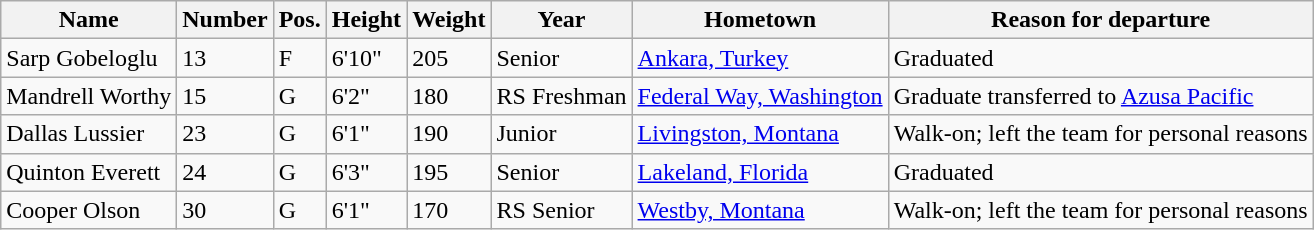<table class="wikitable sortable" border="1">
<tr>
<th>Name</th>
<th>Number</th>
<th>Pos.</th>
<th>Height</th>
<th>Weight</th>
<th>Year</th>
<th>Hometown</th>
<th class="unsortable">Reason for departure</th>
</tr>
<tr>
<td>Sarp Gobeloglu</td>
<td>13</td>
<td>F</td>
<td>6'10"</td>
<td>205</td>
<td>Senior</td>
<td><a href='#'>Ankara, Turkey</a></td>
<td>Graduated</td>
</tr>
<tr>
<td>Mandrell Worthy</td>
<td>15</td>
<td>G</td>
<td>6'2"</td>
<td>180</td>
<td>RS Freshman</td>
<td><a href='#'>Federal Way, Washington</a></td>
<td>Graduate transferred to <a href='#'>Azusa Pacific</a></td>
</tr>
<tr>
<td>Dallas Lussier</td>
<td>23</td>
<td>G</td>
<td>6'1"</td>
<td>190</td>
<td>Junior</td>
<td><a href='#'>Livingston, Montana</a></td>
<td>Walk-on; left the team for personal reasons</td>
</tr>
<tr>
<td>Quinton Everett</td>
<td>24</td>
<td>G</td>
<td>6'3"</td>
<td>195</td>
<td>Senior</td>
<td><a href='#'>Lakeland, Florida</a></td>
<td>Graduated</td>
</tr>
<tr>
<td>Cooper Olson</td>
<td>30</td>
<td>G</td>
<td>6'1"</td>
<td>170</td>
<td>RS Senior</td>
<td><a href='#'>Westby, Montana</a></td>
<td>Walk-on; left the team for personal reasons</td>
</tr>
</table>
